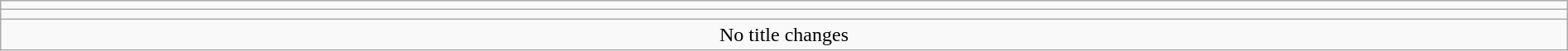<table class="wikitable" style="text-align:center; width:100%;">
<tr>
<td colspan=5></td>
</tr>
<tr>
<td colspan=5><strong></strong></td>
</tr>
<tr>
<td colspan="5">No title changes</td>
</tr>
</table>
